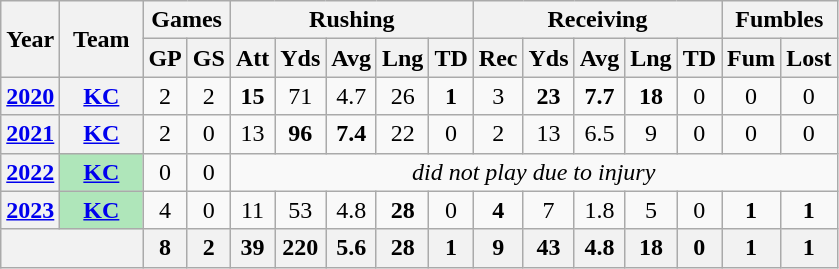<table class="wikitable" style="text-align:center;">
<tr>
<th rowspan="2">Year</th>
<th rowspan="2">Team</th>
<th colspan="2">Games</th>
<th colspan="5">Rushing</th>
<th colspan="5">Receiving</th>
<th colspan="2">Fumbles</th>
</tr>
<tr>
<th>GP</th>
<th>GS</th>
<th>Att</th>
<th>Yds</th>
<th>Avg</th>
<th>Lng</th>
<th>TD</th>
<th>Rec</th>
<th>Yds</th>
<th>Avg</th>
<th>Lng</th>
<th>TD</th>
<th>Fum</th>
<th>Lost</th>
</tr>
<tr>
<th><a href='#'>2020</a></th>
<th><a href='#'>KC</a></th>
<td>2</td>
<td>2</td>
<td><strong>15</strong></td>
<td>71</td>
<td>4.7</td>
<td>26</td>
<td><strong>1</strong></td>
<td>3</td>
<td><strong>23</strong></td>
<td><strong>7.7</strong></td>
<td><strong>18</strong></td>
<td>0</td>
<td>0</td>
<td>0</td>
</tr>
<tr>
<th><a href='#'>2021</a></th>
<th><a href='#'>KC</a></th>
<td>2</td>
<td>0</td>
<td>13</td>
<td><strong>96</strong></td>
<td><strong>7.4</strong></td>
<td>22</td>
<td>0</td>
<td>2</td>
<td>13</td>
<td>6.5</td>
<td>9</td>
<td>0</td>
<td>0</td>
<td>0</td>
</tr>
<tr>
<th><a href='#'>2022</a></th>
<th style="background:#afe6ba; width:3em;"><a href='#'>KC</a></th>
<td>0</td>
<td>0</td>
<td colspan="12"><em>did not play due to injury</em></td>
</tr>
<tr>
<th><a href='#'>2023</a></th>
<th style="background:#afe6ba; width:3em;"><a href='#'>KC</a></th>
<td>4</td>
<td>0</td>
<td>11</td>
<td>53</td>
<td>4.8</td>
<td><strong>28</strong></td>
<td>0</td>
<td><strong>4</strong></td>
<td>7</td>
<td>1.8</td>
<td>5</td>
<td>0</td>
<td><strong>1</strong></td>
<td><strong>1</strong></td>
</tr>
<tr>
<th colspan="2"></th>
<th>8</th>
<th>2</th>
<th>39</th>
<th>220</th>
<th>5.6</th>
<th>28</th>
<th>1</th>
<th>9</th>
<th>43</th>
<th>4.8</th>
<th>18</th>
<th>0</th>
<th>1</th>
<th>1</th>
</tr>
</table>
